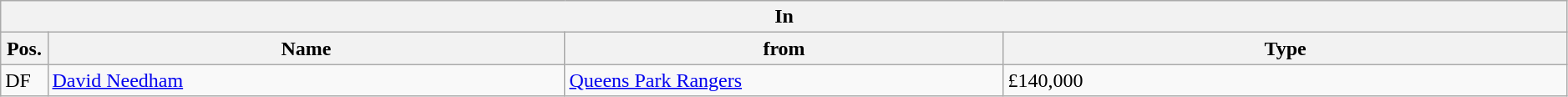<table class="wikitable" style="font-size:100%;width:99%;">
<tr>
<th colspan="4">In</th>
</tr>
<tr>
<th width=3%>Pos.</th>
<th width=33%>Name</th>
<th width=28%>from</th>
<th width=36%>Type</th>
</tr>
<tr>
<td>DF</td>
<td><a href='#'>David Needham</a></td>
<td><a href='#'>Queens Park Rangers</a></td>
<td>£140,000 </td>
</tr>
</table>
